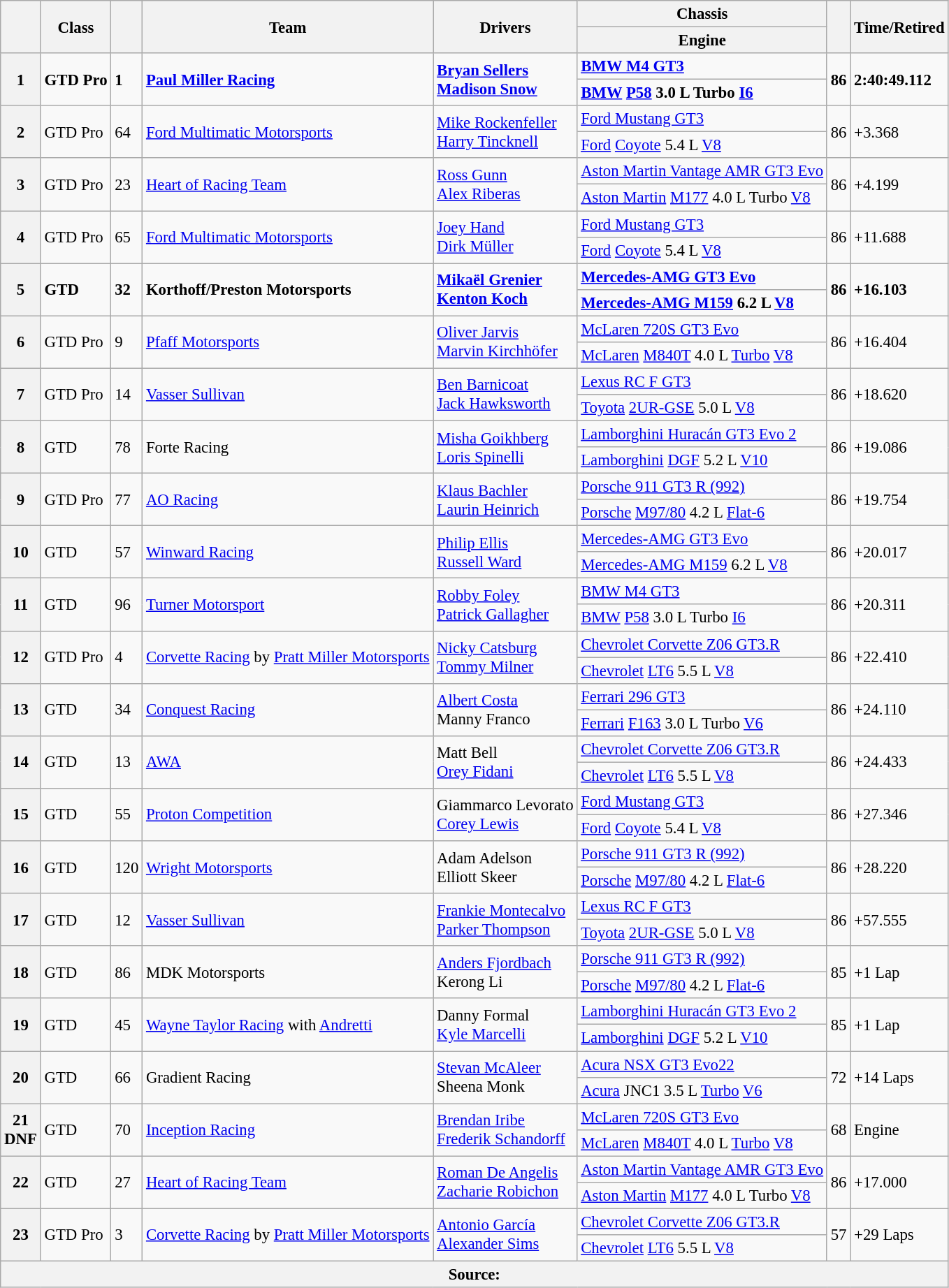<table class="wikitable" style="font-size:95%;">
<tr>
<th rowspan=2></th>
<th rowspan=2>Class</th>
<th rowspan=2></th>
<th rowspan=2>Team</th>
<th rowspan=2>Drivers</th>
<th>Chassis</th>
<th rowspan=2></th>
<th rowspan=2>Time/Retired</th>
</tr>
<tr>
<th>Engine</th>
</tr>
<tr style="font-weight:bold;">
<th rowspan=2>1</th>
<td rowspan=2>GTD Pro</td>
<td rowspan=2>1</td>
<td rowspan=2> <a href='#'>Paul Miller Racing</a></td>
<td rowspan=2> <a href='#'>Bryan Sellers</a><br> <a href='#'>Madison Snow</a></td>
<td><a href='#'>BMW M4 GT3</a></td>
<td rowspan=2>86</td>
<td rowspan=2>2:40:49.112</td>
</tr>
<tr style="font-weight:bold;">
<td><a href='#'>BMW</a> <a href='#'>P58</a> 3.0 L Turbo <a href='#'>I6</a></td>
</tr>
<tr>
<th rowspan=2>2</th>
<td rowspan=2>GTD Pro</td>
<td rowspan=2>64</td>
<td rowspan=2> <a href='#'>Ford Multimatic Motorsports</a></td>
<td rowspan=2> <a href='#'>Mike Rockenfeller</a><br> <a href='#'>Harry Tincknell</a></td>
<td><a href='#'>Ford Mustang GT3</a></td>
<td rowspan=2>86</td>
<td rowspan=2>+3.368</td>
</tr>
<tr>
<td><a href='#'>Ford</a> <a href='#'>Coyote</a> 5.4 L <a href='#'>V8</a></td>
</tr>
<tr>
<th rowspan=2>3</th>
<td rowspan=2>GTD Pro</td>
<td rowspan=2>23</td>
<td rowspan=2> <a href='#'>Heart of Racing Team</a></td>
<td rowspan=2> <a href='#'>Ross Gunn</a><br> <a href='#'>Alex Riberas</a></td>
<td><a href='#'>Aston Martin Vantage AMR GT3 Evo</a></td>
<td rowspan=2>86</td>
<td rowspan=2>+4.199</td>
</tr>
<tr>
<td><a href='#'>Aston Martin</a> <a href='#'>M177</a> 4.0 L Turbo <a href='#'>V8</a></td>
</tr>
<tr>
<th rowspan=2>4</th>
<td rowspan=2>GTD Pro</td>
<td rowspan=2>65</td>
<td rowspan=2> <a href='#'>Ford Multimatic Motorsports</a></td>
<td rowspan=2> <a href='#'>Joey Hand</a><br> <a href='#'>Dirk Müller</a></td>
<td><a href='#'>Ford Mustang GT3</a></td>
<td rowspan=2>86</td>
<td rowspan=2>+11.688</td>
</tr>
<tr>
<td><a href='#'>Ford</a> <a href='#'>Coyote</a> 5.4 L <a href='#'>V8</a></td>
</tr>
<tr style="font-weight:bold;">
<th rowspan=2>5</th>
<td rowspan=2>GTD</td>
<td rowspan=2>32</td>
<td rowspan=2> Korthoff/Preston Motorsports</td>
<td rowspan=2> <a href='#'>Mikaël Grenier</a><br> <a href='#'>Kenton Koch</a></td>
<td><a href='#'>Mercedes-AMG GT3 Evo</a></td>
<td rowspan=2>86</td>
<td rowspan=2>+16.103</td>
</tr>
<tr style="font-weight:bold;">
<td><a href='#'>Mercedes-AMG M159</a> 6.2 L <a href='#'>V8</a></td>
</tr>
<tr>
<th rowspan=2>6</th>
<td rowspan=2>GTD Pro</td>
<td rowspan=2>9</td>
<td rowspan=2> <a href='#'>Pfaff Motorsports</a></td>
<td rowspan=2> <a href='#'>Oliver Jarvis</a><br> <a href='#'>Marvin Kirchhöfer</a></td>
<td><a href='#'>McLaren 720S GT3 Evo</a></td>
<td rowspan=2>86</td>
<td rowspan=2>+16.404</td>
</tr>
<tr>
<td><a href='#'>McLaren</a> <a href='#'>M840T</a> 4.0 L <a href='#'>Turbo</a> <a href='#'>V8</a></td>
</tr>
<tr>
<th rowspan=2>7</th>
<td rowspan=2>GTD Pro</td>
<td rowspan=2>14</td>
<td rowspan=2> <a href='#'>Vasser Sullivan</a></td>
<td rowspan=2> <a href='#'>Ben Barnicoat</a><br> <a href='#'>Jack Hawksworth</a></td>
<td><a href='#'>Lexus RC F GT3</a></td>
<td rowspan=2>86</td>
<td rowspan=2>+18.620</td>
</tr>
<tr>
<td><a href='#'>Toyota</a> <a href='#'>2UR-GSE</a> 5.0 L <a href='#'>V8</a></td>
</tr>
<tr>
<th rowspan=2>8</th>
<td rowspan=2>GTD</td>
<td rowspan=2>78</td>
<td rowspan=2> Forte Racing</td>
<td rowspan=2> <a href='#'>Misha Goikhberg</a><br> <a href='#'>Loris Spinelli</a></td>
<td><a href='#'>Lamborghini Huracán GT3 Evo 2</a></td>
<td rowspan=2>86</td>
<td rowspan=2>+19.086</td>
</tr>
<tr>
<td><a href='#'>Lamborghini</a> <a href='#'>DGF</a> 5.2 L <a href='#'>V10</a></td>
</tr>
<tr>
<th rowspan=2>9</th>
<td rowspan=2>GTD Pro</td>
<td rowspan=2>77</td>
<td rowspan=2> <a href='#'>AO Racing</a></td>
<td rowspan=2> <a href='#'>Klaus Bachler</a><br> <a href='#'>Laurin Heinrich</a></td>
<td><a href='#'>Porsche 911 GT3 R (992)</a></td>
<td rowspan=2>86</td>
<td rowspan=2>+19.754</td>
</tr>
<tr>
<td><a href='#'>Porsche</a> <a href='#'>M97/80</a> 4.2 L <a href='#'>Flat-6</a></td>
</tr>
<tr>
<th rowspan=2>10</th>
<td rowspan=2>GTD</td>
<td rowspan=2>57</td>
<td rowspan=2> <a href='#'>Winward Racing</a></td>
<td rowspan=2> <a href='#'>Philip Ellis</a><br> <a href='#'>Russell Ward</a></td>
<td><a href='#'>Mercedes-AMG GT3 Evo</a></td>
<td rowspan=2>86</td>
<td rowspan=2>+20.017</td>
</tr>
<tr>
<td><a href='#'>Mercedes-AMG M159</a> 6.2 L <a href='#'>V8</a></td>
</tr>
<tr>
<th rowspan=2>11</th>
<td rowspan=2>GTD</td>
<td rowspan=2>96</td>
<td rowspan=2> <a href='#'>Turner Motorsport</a></td>
<td rowspan=2> <a href='#'>Robby Foley</a><br> <a href='#'>Patrick Gallagher</a></td>
<td><a href='#'>BMW M4 GT3</a></td>
<td rowspan=2>86</td>
<td rowspan=2>+20.311</td>
</tr>
<tr>
<td><a href='#'>BMW</a> <a href='#'>P58</a> 3.0 L Turbo <a href='#'>I6</a></td>
</tr>
<tr>
<th rowspan=2>12</th>
<td rowspan=2>GTD Pro</td>
<td rowspan=2>4</td>
<td rowspan=2> <a href='#'>Corvette Racing</a> by <a href='#'>Pratt Miller Motorsports</a></td>
<td rowspan=2> <a href='#'>Nicky Catsburg</a><br> <a href='#'>Tommy Milner</a></td>
<td><a href='#'>Chevrolet Corvette Z06 GT3.R</a></td>
<td rowspan=2>86</td>
<td rowspan=2>+22.410</td>
</tr>
<tr>
<td><a href='#'>Chevrolet</a> <a href='#'>LT6</a> 5.5 L <a href='#'>V8</a></td>
</tr>
<tr>
<th rowspan=2>13</th>
<td rowspan=2>GTD</td>
<td rowspan=2>34</td>
<td rowspan=2> <a href='#'>Conquest Racing</a></td>
<td rowspan=2> <a href='#'>Albert Costa</a><br> Manny Franco</td>
<td><a href='#'>Ferrari 296 GT3</a></td>
<td rowspan=2>86</td>
<td rowspan=2>+24.110</td>
</tr>
<tr>
<td><a href='#'>Ferrari</a> <a href='#'>F163</a> 3.0 L Turbo <a href='#'>V6</a></td>
</tr>
<tr>
<th rowspan=2>14</th>
<td rowspan=2>GTD</td>
<td rowspan=2>13</td>
<td rowspan=2> <a href='#'>AWA</a></td>
<td rowspan=2> Matt Bell<br> <a href='#'>Orey Fidani</a></td>
<td><a href='#'>Chevrolet Corvette Z06 GT3.R</a></td>
<td rowspan=2>86</td>
<td rowspan=2>+24.433</td>
</tr>
<tr>
<td><a href='#'>Chevrolet</a> <a href='#'>LT6</a> 5.5 L <a href='#'>V8</a></td>
</tr>
<tr>
<th rowspan=2>15</th>
<td rowspan=2>GTD</td>
<td rowspan=2>55</td>
<td rowspan=2> <a href='#'>Proton Competition</a></td>
<td rowspan=2> Giammarco Levorato<br> <a href='#'>Corey Lewis</a></td>
<td><a href='#'>Ford Mustang GT3</a></td>
<td rowspan=2>86</td>
<td rowspan=2>+27.346</td>
</tr>
<tr>
<td><a href='#'>Ford</a> <a href='#'>Coyote</a> 5.4 L <a href='#'>V8</a></td>
</tr>
<tr>
<th rowspan=2>16</th>
<td rowspan=2>GTD</td>
<td rowspan=2>120</td>
<td rowspan=2> <a href='#'>Wright Motorsports</a></td>
<td rowspan=2> Adam Adelson<br> Elliott Skeer</td>
<td><a href='#'>Porsche 911 GT3 R (992)</a></td>
<td rowspan=2>86</td>
<td rowspan=2>+28.220</td>
</tr>
<tr>
<td><a href='#'>Porsche</a> <a href='#'>M97/80</a> 4.2 L <a href='#'>Flat-6</a></td>
</tr>
<tr>
<th rowspan=2>17</th>
<td rowspan=2>GTD</td>
<td rowspan=2>12</td>
<td rowspan=2> <a href='#'>Vasser Sullivan</a></td>
<td rowspan=2> <a href='#'>Frankie Montecalvo</a><br> <a href='#'>Parker Thompson</a></td>
<td><a href='#'>Lexus RC F GT3</a></td>
<td rowspan=2>86</td>
<td rowspan=2>+57.555</td>
</tr>
<tr>
<td><a href='#'>Toyota</a> <a href='#'>2UR-GSE</a> 5.0 L <a href='#'>V8</a></td>
</tr>
<tr>
<th rowspan=2>18</th>
<td rowspan=2>GTD</td>
<td rowspan=2>86</td>
<td rowspan=2> MDK Motorsports</td>
<td rowspan=2> <a href='#'>Anders Fjordbach</a><br> Kerong Li</td>
<td><a href='#'>Porsche 911 GT3 R (992)</a></td>
<td rowspan=2>85</td>
<td rowspan=2>+1 Lap</td>
</tr>
<tr>
<td><a href='#'>Porsche</a> <a href='#'>M97/80</a> 4.2 L <a href='#'>Flat-6</a></td>
</tr>
<tr>
<th rowspan=2>19</th>
<td rowspan=2>GTD</td>
<td rowspan=2>45</td>
<td rowspan=2> <a href='#'>Wayne Taylor Racing</a> with <a href='#'>Andretti</a></td>
<td rowspan=2> Danny Formal<br> <a href='#'>Kyle Marcelli</a></td>
<td><a href='#'>Lamborghini Huracán GT3 Evo 2</a></td>
<td rowspan=2>85</td>
<td rowspan=2>+1 Lap</td>
</tr>
<tr>
<td><a href='#'>Lamborghini</a> <a href='#'>DGF</a> 5.2 L <a href='#'>V10</a></td>
</tr>
<tr>
<th rowspan=2>20</th>
<td rowspan=2>GTD</td>
<td rowspan=2>66</td>
<td rowspan=2> Gradient Racing</td>
<td rowspan=2> <a href='#'>Stevan McAleer</a><br> Sheena Monk</td>
<td><a href='#'>Acura NSX GT3 Evo22</a></td>
<td rowspan=2>72</td>
<td rowspan=2>+14 Laps</td>
</tr>
<tr>
<td><a href='#'>Acura</a> JNC1 3.5 L <a href='#'>Turbo</a> <a href='#'>V6</a></td>
</tr>
<tr>
<th rowspan=2>21<br>DNF</th>
<td rowspan=2>GTD</td>
<td rowspan=2>70</td>
<td rowspan=2> <a href='#'>Inception Racing</a></td>
<td rowspan=2> <a href='#'>Brendan Iribe</a><br> <a href='#'>Frederik Schandorff</a></td>
<td><a href='#'>McLaren 720S GT3 Evo</a></td>
<td rowspan=2>68</td>
<td rowspan=2>Engine</td>
</tr>
<tr>
<td><a href='#'>McLaren</a> <a href='#'>M840T</a> 4.0 L <a href='#'>Turbo</a> <a href='#'>V8</a></td>
</tr>
<tr>
<th rowspan=2>22</th>
<td rowspan=2>GTD</td>
<td rowspan=2>27</td>
<td rowspan=2> <a href='#'>Heart of Racing Team</a></td>
<td rowspan=2> <a href='#'>Roman De Angelis</a><br> <a href='#'>Zacharie Robichon</a></td>
<td><a href='#'>Aston Martin Vantage AMR GT3 Evo</a></td>
<td rowspan=2>86</td>
<td rowspan=2>+17.000</td>
</tr>
<tr>
<td><a href='#'>Aston Martin</a> <a href='#'>M177</a> 4.0 L Turbo <a href='#'>V8</a></td>
</tr>
<tr>
<th rowspan=2>23</th>
<td rowspan=2>GTD Pro</td>
<td rowspan=2>3</td>
<td rowspan=2> <a href='#'>Corvette Racing</a> by <a href='#'>Pratt Miller Motorsports</a></td>
<td rowspan=2> <a href='#'>Antonio García</a><br> <a href='#'>Alexander Sims</a></td>
<td><a href='#'>Chevrolet Corvette Z06 GT3.R</a></td>
<td rowspan=2>57</td>
<td rowspan=2>+29 Laps</td>
</tr>
<tr>
<td><a href='#'>Chevrolet</a> <a href='#'>LT6</a> 5.5 L <a href='#'>V8</a></td>
</tr>
<tr>
<th colspan="8">Source:</th>
</tr>
</table>
